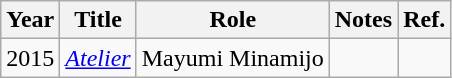<table class="wikitable">
<tr>
<th>Year</th>
<th>Title</th>
<th>Role</th>
<th>Notes</th>
<th>Ref.</th>
</tr>
<tr>
<td>2015</td>
<td><em><a href='#'>Atelier</a></em></td>
<td>Mayumi Minamijo</td>
<td></td>
<td></td>
</tr>
</table>
